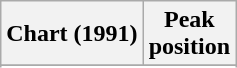<table class="wikitable sortable plainrowheaders" style="text-align:center">
<tr>
<th scope="col">Chart (1991)</th>
<th scope="col">Peak<br>position</th>
</tr>
<tr>
</tr>
<tr>
</tr>
</table>
